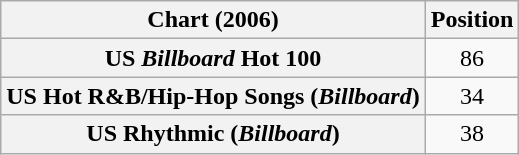<table class="wikitable sortable plainrowheaders" style="text-align:center">
<tr>
<th>Chart (2006)</th>
<th>Position</th>
</tr>
<tr>
<th scope="row">US <em>Billboard</em> Hot 100</th>
<td style="text-align:center">86</td>
</tr>
<tr>
<th scope="row">US Hot R&B/Hip-Hop Songs (<em>Billboard</em>)</th>
<td style="text-align:center">34</td>
</tr>
<tr>
<th scope="row">US Rhythmic (<em>Billboard</em>)</th>
<td style="text-align:center">38</td>
</tr>
</table>
